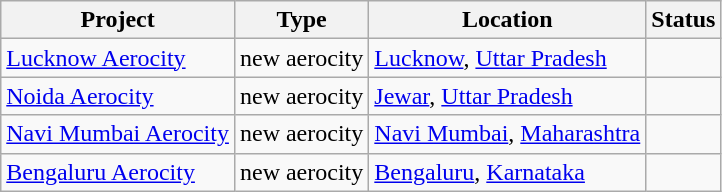<table class="wikitable sortable">
<tr>
<th>Project</th>
<th>Type</th>
<th>Location</th>
<th>Status</th>
</tr>
<tr>
<td><a href='#'>Lucknow Aerocity</a></td>
<td>new aerocity</td>
<td><a href='#'>Lucknow</a>, <a href='#'>Uttar Pradesh</a></td>
<td></td>
</tr>
<tr>
<td><a href='#'>Noida Aerocity</a></td>
<td>new aerocity</td>
<td><a href='#'>Jewar</a>, <a href='#'>Uttar Pradesh</a></td>
<td></td>
</tr>
<tr>
<td><a href='#'>Navi Mumbai Aerocity</a></td>
<td>new aerocity</td>
<td><a href='#'>Navi Mumbai</a>, <a href='#'>Maharashtra</a></td>
<td></td>
</tr>
<tr>
<td><a href='#'>Bengaluru Aerocity</a></td>
<td>new aerocity</td>
<td><a href='#'>Bengaluru</a>, <a href='#'>Karnataka</a></td>
<td></td>
</tr>
</table>
